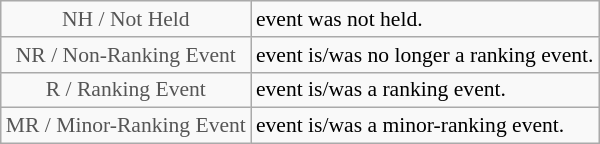<table class="wikitable" style="font-size:90%">
<tr>
<td style="text-align:center; color:#555555;" colspan="4">NH / Not Held</td>
<td>event was not held.</td>
</tr>
<tr>
<td style="text-align:center; color:#555555;" colspan="4">NR / Non-Ranking Event</td>
<td>event is/was no longer a ranking event.</td>
</tr>
<tr>
<td style="text-align:center; color:#555555;" colspan="4">R / Ranking Event</td>
<td>event is/was a ranking event.</td>
</tr>
<tr>
<td style="text-align:center; color:#555555;" colspan="4">MR / Minor-Ranking Event</td>
<td>event is/was a minor-ranking event.</td>
</tr>
</table>
